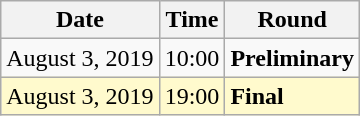<table class="wikitable">
<tr>
<th>Date</th>
<th>Time</th>
<th>Round</th>
</tr>
<tr>
<td>August 3, 2019</td>
<td>10:00</td>
<td><strong>Preliminary</strong></td>
</tr>
<tr style=background:lemonchiffon>
<td>August 3, 2019</td>
<td>19:00</td>
<td><strong>Final</strong></td>
</tr>
</table>
